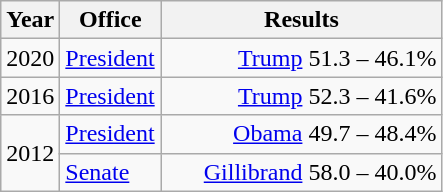<table class=wikitable>
<tr>
<th width="30">Year</th>
<th width="60">Office</th>
<th width="180">Results</th>
</tr>
<tr>
<td>2020</td>
<td><a href='#'>President</a></td>
<td align="right" ><a href='#'>Trump</a> 51.3 – 46.1%</td>
</tr>
<tr>
<td>2016</td>
<td><a href='#'>President</a></td>
<td align="right" ><a href='#'>Trump</a> 52.3 – 41.6%</td>
</tr>
<tr>
<td rowspan="2">2012</td>
<td><a href='#'>President</a></td>
<td align="right" ><a href='#'>Obama</a> 49.7 – 48.4%</td>
</tr>
<tr>
<td><a href='#'>Senate</a></td>
<td align="right" ><a href='#'>Gillibrand</a> 58.0 – 40.0%</td>
</tr>
</table>
